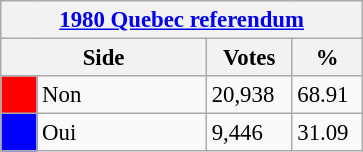<table class="wikitable" style="font-size: 95%; clear:both">
<tr style="background-color:#E9E9E9">
<th colspan=4><a href='#'>1980 Quebec referendum</a></th>
</tr>
<tr style="background-color:#E9E9E9">
<th colspan=2 style="width: 130px">Side</th>
<th style="width: 50px">Votes</th>
<th style="width: 40px">%</th>
</tr>
<tr>
<td bgcolor="red"></td>
<td>Non</td>
<td>20,938</td>
<td>68.91</td>
</tr>
<tr>
<td bgcolor="blue"></td>
<td>Oui</td>
<td>9,446</td>
<td>31.09</td>
</tr>
</table>
